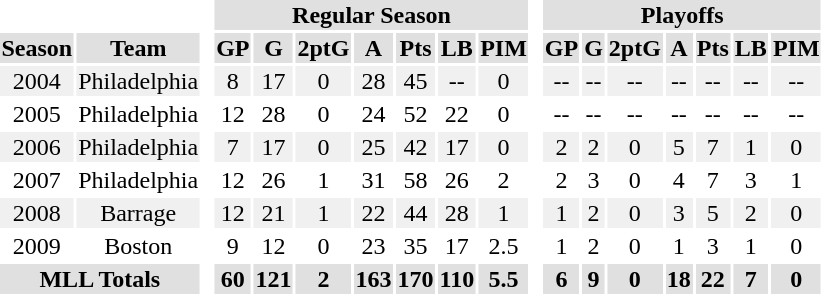<table style="text-align: center;">
<tr>
<th colspan="2" style="background: #ffffff"> </th>
<th rowspan="9" style="background: #ffffff"> </th>
<th colspan="7" style="background: #e0e0e0">Regular Season</th>
<th rowspan="9" style="background: #ffffff"> </th>
<th colspan="7" style="background: #e0e0e0">Playoffs</th>
</tr>
<tr style="background: #e0e0e0">
<th>Season</th>
<th>Team</th>
<th>GP</th>
<th>G</th>
<th>2ptG</th>
<th>A</th>
<th>Pts</th>
<th>LB</th>
<th>PIM</th>
<th>GP</th>
<th>G</th>
<th>2ptG</th>
<th>A</th>
<th>Pts</th>
<th>LB</th>
<th>PIM</th>
</tr>
<tr style="background: #f0f0f0">
<td>2004</td>
<td>Philadelphia</td>
<td>8</td>
<td>17</td>
<td>0</td>
<td>28</td>
<td>45</td>
<td>--</td>
<td>0</td>
<td>--</td>
<td>--</td>
<td>--</td>
<td>--</td>
<td>--</td>
<td>--</td>
<td>--</td>
</tr>
<tr>
<td>2005</td>
<td>Philadelphia</td>
<td>12</td>
<td>28</td>
<td>0</td>
<td>24</td>
<td>52</td>
<td>22</td>
<td>0</td>
<td>--</td>
<td>--</td>
<td>--</td>
<td>--</td>
<td>--</td>
<td>--</td>
<td>--</td>
</tr>
<tr style="background: #f0f0f0">
<td>2006</td>
<td>Philadelphia</td>
<td>7</td>
<td>17</td>
<td>0</td>
<td>25</td>
<td>42</td>
<td>17</td>
<td>0</td>
<td>2</td>
<td>2</td>
<td>0</td>
<td>5</td>
<td>7</td>
<td>1</td>
<td>0</td>
</tr>
<tr>
<td>2007</td>
<td>Philadelphia</td>
<td>12</td>
<td>26</td>
<td>1</td>
<td>31</td>
<td>58</td>
<td>26</td>
<td>2</td>
<td>2</td>
<td>3</td>
<td>0</td>
<td>4</td>
<td>7</td>
<td>3</td>
<td>1</td>
</tr>
<tr style="background: #f0f0f0">
<td>2008</td>
<td>Barrage</td>
<td>12</td>
<td>21</td>
<td>1</td>
<td>22</td>
<td>44</td>
<td>28</td>
<td>1</td>
<td>1</td>
<td>2</td>
<td>0</td>
<td>3</td>
<td>5</td>
<td>2</td>
<td>0</td>
</tr>
<tr>
<td>2009</td>
<td>Boston</td>
<td>9</td>
<td>12</td>
<td>0</td>
<td>23</td>
<td>35</td>
<td>17</td>
<td>2.5</td>
<td>1</td>
<td>2</td>
<td>0</td>
<td>1</td>
<td>3</td>
<td>1</td>
<td>0</td>
</tr>
<tr style="background: #e0e0e0">
<th colspan="2">MLL Totals</th>
<th>60</th>
<th>121</th>
<th>2</th>
<th>163</th>
<th>170</th>
<th>110</th>
<th>5.5</th>
<th>6</th>
<th>9</th>
<th>0</th>
<th>18</th>
<th>22</th>
<th>7</th>
<th>0</th>
</tr>
</table>
